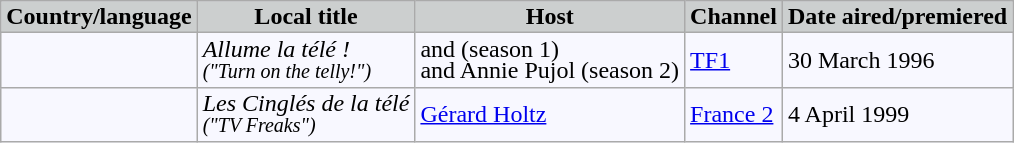<table class="wikitable" style="text-align:left; font-size:100%; line-height:14px; background:#F8F8FF;">
<tr>
<th scope="col" style="background:#cccfcf;">Country/language</th>
<th scope="col" style="background:#cccfcf;">Local title</th>
<th scope="col" style="background:#cccfcf;">Host</th>
<th scope="col" style="background:#cccfcf;">Channel</th>
<th scope="col" style="background:#cccfcf;">Date aired/premiered</th>
</tr>
<tr>
<td></td>
<td><em>Allume la télé !</em><br><small><em>("Turn on the telly!")</em></small></td>
<td> and  (season 1)<br> and Annie Pujol (season 2)</td>
<td><a href='#'>TF1</a></td>
<td>30 March 1996</td>
</tr>
<tr>
<td></td>
<td><em>Les Cinglés de la télé</em><br><small><em>("TV Freaks")</em></small></td>
<td><a href='#'>Gérard Holtz</a></td>
<td><a href='#'>France 2</a></td>
<td>4 April 1999</td>
</tr>
</table>
